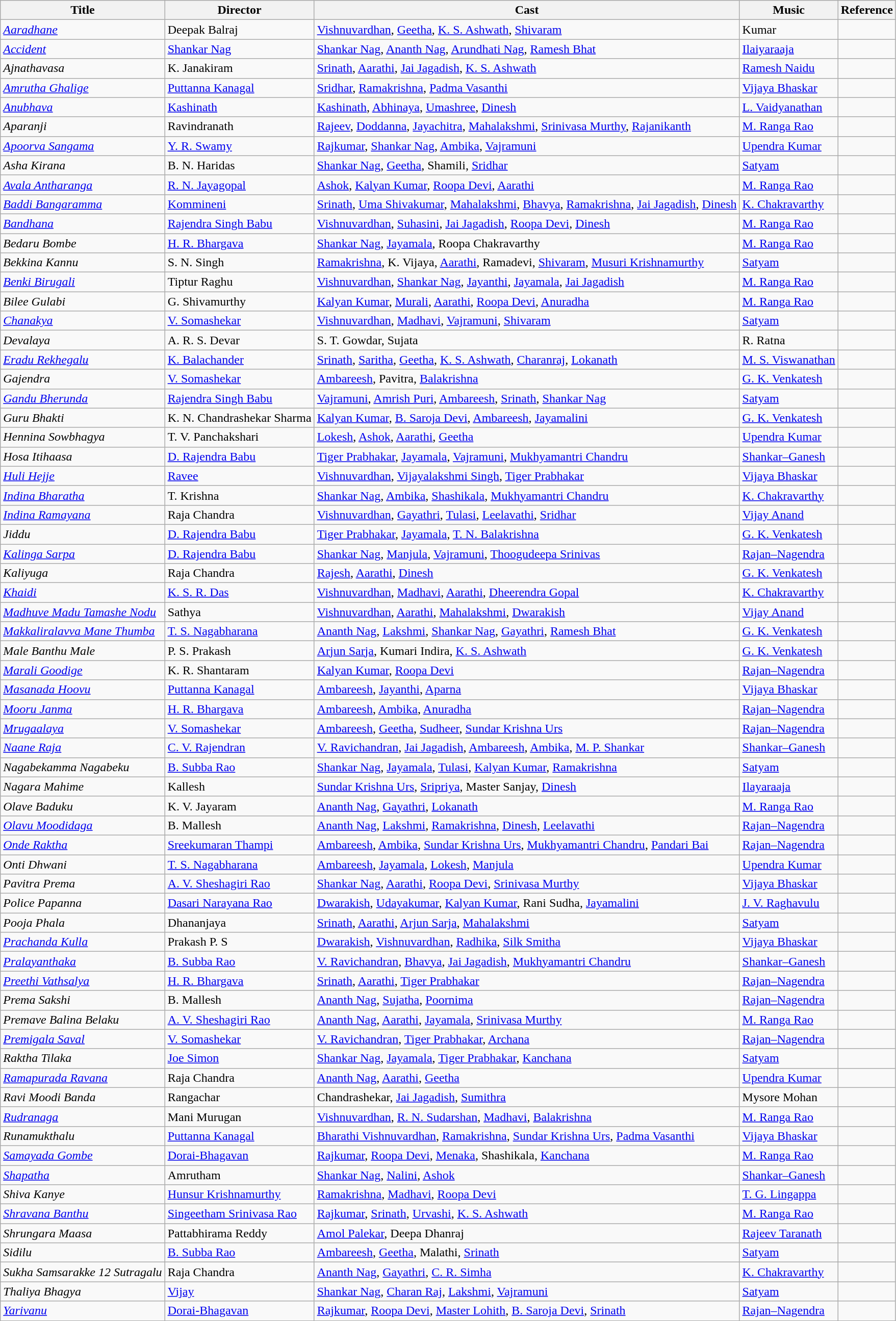<table class="wikitable">
<tr>
<th>Title</th>
<th>Director</th>
<th>Cast</th>
<th>Music</th>
<th>Reference</th>
</tr>
<tr>
<td><em><a href='#'>Aaradhane</a></em></td>
<td>Deepak Balraj</td>
<td><a href='#'>Vishnuvardhan</a>, <a href='#'>Geetha</a>, <a href='#'>K. S. Ashwath</a>, <a href='#'>Shivaram</a></td>
<td>Kumar</td>
<td></td>
</tr>
<tr>
<td><em><a href='#'>Accident</a></em></td>
<td><a href='#'>Shankar Nag</a></td>
<td><a href='#'>Shankar Nag</a>, <a href='#'>Ananth Nag</a>, <a href='#'>Arundhati Nag</a>, <a href='#'>Ramesh Bhat</a></td>
<td><a href='#'>Ilaiyaraaja</a></td>
<td></td>
</tr>
<tr>
<td><em>Ajnathavasa</em></td>
<td>K. Janakiram</td>
<td><a href='#'>Srinath</a>, <a href='#'>Aarathi</a>, <a href='#'>Jai Jagadish</a>, <a href='#'>K. S. Ashwath</a></td>
<td><a href='#'>Ramesh Naidu</a></td>
<td></td>
</tr>
<tr>
<td><em><a href='#'>Amrutha Ghalige</a></em></td>
<td><a href='#'>Puttanna Kanagal</a></td>
<td><a href='#'>Sridhar</a>, <a href='#'>Ramakrishna</a>, <a href='#'>Padma Vasanthi</a></td>
<td><a href='#'>Vijaya Bhaskar</a></td>
<td></td>
</tr>
<tr>
<td><em><a href='#'>Anubhava</a></em></td>
<td><a href='#'>Kashinath</a></td>
<td><a href='#'>Kashinath</a>, <a href='#'>Abhinaya</a>, <a href='#'>Umashree</a>, <a href='#'>Dinesh</a></td>
<td><a href='#'>L. Vaidyanathan</a></td>
<td></td>
</tr>
<tr>
<td><em>Aparanji</em></td>
<td>Ravindranath</td>
<td><a href='#'>Rajeev</a>, <a href='#'>Doddanna</a>, <a href='#'>Jayachitra</a>, <a href='#'>Mahalakshmi</a>, <a href='#'>Srinivasa Murthy</a>, <a href='#'>Rajanikanth</a></td>
<td><a href='#'>M. Ranga Rao</a></td>
<td></td>
</tr>
<tr>
<td><em><a href='#'>Apoorva Sangama</a></em></td>
<td><a href='#'>Y. R. Swamy</a></td>
<td><a href='#'>Rajkumar</a>, <a href='#'>Shankar Nag</a>, <a href='#'>Ambika</a>, <a href='#'>Vajramuni</a></td>
<td><a href='#'>Upendra Kumar</a></td>
<td></td>
</tr>
<tr>
<td><em>Asha Kirana</em></td>
<td>B. N. Haridas</td>
<td><a href='#'>Shankar Nag</a>, <a href='#'>Geetha</a>, Shamili, <a href='#'>Sridhar</a></td>
<td><a href='#'>Satyam</a></td>
<td></td>
</tr>
<tr>
<td><em><a href='#'>Avala Antharanga</a></em></td>
<td><a href='#'>R. N. Jayagopal</a></td>
<td><a href='#'>Ashok</a>, <a href='#'>Kalyan Kumar</a>, <a href='#'>Roopa Devi</a>, <a href='#'>Aarathi</a></td>
<td><a href='#'>M. Ranga Rao</a></td>
<td></td>
</tr>
<tr>
<td><em><a href='#'>Baddi Bangaramma</a></em></td>
<td><a href='#'>Kommineni</a></td>
<td><a href='#'>Srinath</a>, <a href='#'>Uma Shivakumar</a>, <a href='#'>Mahalakshmi</a>, <a href='#'>Bhavya</a>, <a href='#'>Ramakrishna</a>, <a href='#'>Jai Jagadish</a>, <a href='#'>Dinesh</a></td>
<td><a href='#'>K. Chakravarthy</a></td>
<td></td>
</tr>
<tr>
<td><em><a href='#'>Bandhana</a></em></td>
<td><a href='#'>Rajendra Singh Babu</a></td>
<td><a href='#'>Vishnuvardhan</a>, <a href='#'>Suhasini</a>, <a href='#'>Jai Jagadish</a>, <a href='#'>Roopa Devi</a>, <a href='#'>Dinesh</a></td>
<td><a href='#'>M. Ranga Rao</a></td>
<td></td>
</tr>
<tr>
<td><em>Bedaru Bombe</em></td>
<td><a href='#'>H. R. Bhargava</a></td>
<td><a href='#'>Shankar Nag</a>, <a href='#'>Jayamala</a>, Roopa Chakravarthy</td>
<td><a href='#'>M. Ranga Rao</a></td>
<td></td>
</tr>
<tr>
<td><em>Bekkina Kannu</em></td>
<td>S. N. Singh</td>
<td><a href='#'>Ramakrishna</a>, K. Vijaya, <a href='#'>Aarathi</a>, Ramadevi, <a href='#'>Shivaram</a>, <a href='#'>Musuri Krishnamurthy</a></td>
<td><a href='#'>Satyam</a></td>
<td></td>
</tr>
<tr>
<td><em><a href='#'>Benki Birugali</a></em></td>
<td>Tiptur Raghu</td>
<td><a href='#'>Vishnuvardhan</a>, <a href='#'>Shankar Nag</a>, <a href='#'>Jayanthi</a>, <a href='#'>Jayamala</a>, <a href='#'>Jai Jagadish</a></td>
<td><a href='#'>M. Ranga Rao</a></td>
<td></td>
</tr>
<tr>
<td><em>Bilee Gulabi</em></td>
<td>G. Shivamurthy</td>
<td><a href='#'>Kalyan Kumar</a>, <a href='#'>Murali</a>, <a href='#'>Aarathi</a>, <a href='#'>Roopa Devi</a>, <a href='#'>Anuradha</a></td>
<td><a href='#'>M. Ranga Rao</a></td>
<td></td>
</tr>
<tr>
<td><em><a href='#'>Chanakya</a></em></td>
<td><a href='#'>V. Somashekar</a></td>
<td><a href='#'>Vishnuvardhan</a>, <a href='#'>Madhavi</a>, <a href='#'>Vajramuni</a>, <a href='#'>Shivaram</a></td>
<td><a href='#'>Satyam</a></td>
<td></td>
</tr>
<tr>
<td><em>Devalaya</em></td>
<td>A. R. S. Devar</td>
<td>S. T. Gowdar, Sujata</td>
<td>R. Ratna</td>
<td></td>
</tr>
<tr>
<td><em><a href='#'>Eradu Rekhegalu</a></em></td>
<td><a href='#'>K. Balachander</a></td>
<td><a href='#'>Srinath</a>, <a href='#'>Saritha</a>, <a href='#'>Geetha</a>, <a href='#'>K. S. Ashwath</a>, <a href='#'>Charanraj</a>, <a href='#'>Lokanath</a></td>
<td><a href='#'>M. S. Viswanathan</a></td>
<td></td>
</tr>
<tr>
<td><em>Gajendra</em></td>
<td><a href='#'>V. Somashekar</a></td>
<td><a href='#'>Ambareesh</a>, Pavitra, <a href='#'>Balakrishna</a></td>
<td><a href='#'>G. K. Venkatesh</a></td>
<td></td>
</tr>
<tr>
<td><em><a href='#'>Gandu Bherunda</a></em></td>
<td><a href='#'>Rajendra Singh Babu</a></td>
<td><a href='#'>Vajramuni</a>, <a href='#'>Amrish Puri</a>, <a href='#'>Ambareesh</a>, <a href='#'>Srinath</a>, <a href='#'>Shankar Nag</a></td>
<td><a href='#'>Satyam</a></td>
<td></td>
</tr>
<tr>
<td><em>Guru Bhakti</em></td>
<td>K. N. Chandrashekar Sharma</td>
<td><a href='#'>Kalyan Kumar</a>, <a href='#'>B. Saroja Devi</a>, <a href='#'>Ambareesh</a>, <a href='#'>Jayamalini</a></td>
<td><a href='#'>G. K. Venkatesh</a></td>
<td></td>
</tr>
<tr>
<td><em>Hennina Sowbhagya</em></td>
<td>T. V. Panchakshari</td>
<td><a href='#'>Lokesh</a>, <a href='#'>Ashok</a>, <a href='#'>Aarathi</a>, <a href='#'>Geetha</a></td>
<td><a href='#'>Upendra Kumar</a></td>
<td></td>
</tr>
<tr>
<td><em>Hosa Itihaasa</em></td>
<td><a href='#'>D. Rajendra Babu</a></td>
<td><a href='#'>Tiger Prabhakar</a>, <a href='#'>Jayamala</a>, <a href='#'>Vajramuni</a>, <a href='#'>Mukhyamantri Chandru</a></td>
<td><a href='#'>Shankar–Ganesh</a></td>
<td></td>
</tr>
<tr>
<td><em><a href='#'>Huli Hejje</a></em></td>
<td><a href='#'>Ravee</a></td>
<td><a href='#'>Vishnuvardhan</a>, <a href='#'>Vijayalakshmi Singh</a>, <a href='#'>Tiger Prabhakar</a></td>
<td><a href='#'>Vijaya Bhaskar</a></td>
<td></td>
</tr>
<tr>
<td><em><a href='#'>Indina Bharatha</a></em></td>
<td>T. Krishna</td>
<td><a href='#'>Shankar Nag</a>, <a href='#'>Ambika</a>, <a href='#'>Shashikala</a>, <a href='#'>Mukhyamantri Chandru</a></td>
<td><a href='#'>K. Chakravarthy</a></td>
<td></td>
</tr>
<tr>
<td><em><a href='#'>Indina Ramayana</a></em></td>
<td>Raja Chandra</td>
<td><a href='#'>Vishnuvardhan</a>, <a href='#'>Gayathri</a>, <a href='#'>Tulasi</a>, <a href='#'>Leelavathi</a>, <a href='#'>Sridhar</a></td>
<td><a href='#'>Vijay Anand</a></td>
<td></td>
</tr>
<tr>
<td><em>Jiddu</em></td>
<td><a href='#'>D. Rajendra Babu</a></td>
<td><a href='#'>Tiger Prabhakar</a>, <a href='#'>Jayamala</a>, <a href='#'>T. N. Balakrishna</a></td>
<td><a href='#'>G. K. Venkatesh</a></td>
<td></td>
</tr>
<tr>
<td><em><a href='#'>Kalinga Sarpa</a></em></td>
<td><a href='#'>D. Rajendra Babu</a></td>
<td><a href='#'>Shankar Nag</a>, <a href='#'>Manjula</a>, <a href='#'>Vajramuni</a>, <a href='#'>Thoogudeepa Srinivas</a></td>
<td><a href='#'>Rajan–Nagendra</a></td>
<td></td>
</tr>
<tr>
<td><em>Kaliyuga</em></td>
<td>Raja Chandra</td>
<td><a href='#'>Rajesh</a>, <a href='#'>Aarathi</a>, <a href='#'>Dinesh</a></td>
<td><a href='#'>G. K. Venkatesh</a></td>
<td></td>
</tr>
<tr>
<td><em><a href='#'>Khaidi</a></em></td>
<td><a href='#'>K. S. R. Das</a></td>
<td><a href='#'>Vishnuvardhan</a>, <a href='#'>Madhavi</a>, <a href='#'>Aarathi</a>, <a href='#'>Dheerendra Gopal</a></td>
<td><a href='#'>K. Chakravarthy</a></td>
<td></td>
</tr>
<tr>
<td><em><a href='#'>Madhuve Madu Tamashe Nodu</a></em></td>
<td>Sathya</td>
<td><a href='#'>Vishnuvardhan</a>, <a href='#'>Aarathi</a>, <a href='#'>Mahalakshmi</a>, <a href='#'>Dwarakish</a></td>
<td><a href='#'>Vijay Anand</a></td>
<td></td>
</tr>
<tr>
<td><em><a href='#'>Makkaliralavva Mane Thumba</a></em></td>
<td><a href='#'>T. S. Nagabharana</a></td>
<td><a href='#'>Ananth Nag</a>, <a href='#'>Lakshmi</a>, <a href='#'>Shankar Nag</a>, <a href='#'>Gayathri</a>, <a href='#'>Ramesh Bhat</a></td>
<td><a href='#'>G. K. Venkatesh</a></td>
<td></td>
</tr>
<tr>
<td><em>Male Banthu Male</em></td>
<td>P. S. Prakash</td>
<td><a href='#'>Arjun Sarja</a>, Kumari Indira, <a href='#'>K. S. Ashwath</a></td>
<td><a href='#'>G. K. Venkatesh</a></td>
<td></td>
</tr>
<tr>
<td><em><a href='#'>Marali Goodige</a></em></td>
<td>K. R. Shantaram</td>
<td><a href='#'>Kalyan Kumar</a>, <a href='#'>Roopa Devi</a></td>
<td><a href='#'>Rajan–Nagendra</a></td>
<td></td>
</tr>
<tr>
<td><em><a href='#'>Masanada Hoovu</a></em></td>
<td><a href='#'>Puttanna Kanagal</a></td>
<td><a href='#'>Ambareesh</a>, <a href='#'>Jayanthi</a>, <a href='#'>Aparna</a></td>
<td><a href='#'>Vijaya Bhaskar</a></td>
<td></td>
</tr>
<tr>
<td><em><a href='#'>Mooru Janma</a></em></td>
<td><a href='#'>H. R. Bhargava</a></td>
<td><a href='#'>Ambareesh</a>, <a href='#'>Ambika</a>, <a href='#'>Anuradha</a></td>
<td><a href='#'>Rajan–Nagendra</a></td>
<td></td>
</tr>
<tr>
<td><em><a href='#'>Mrugaalaya</a></em></td>
<td><a href='#'>V. Somashekar</a></td>
<td><a href='#'>Ambareesh</a>, <a href='#'>Geetha</a>, <a href='#'>Sudheer</a>, <a href='#'>Sundar Krishna Urs</a></td>
<td><a href='#'>Rajan–Nagendra</a></td>
<td></td>
</tr>
<tr>
<td><em><a href='#'>Naane Raja</a></em></td>
<td><a href='#'>C. V. Rajendran</a></td>
<td><a href='#'>V. Ravichandran</a>, <a href='#'>Jai Jagadish</a>, <a href='#'>Ambareesh</a>, <a href='#'>Ambika</a>, <a href='#'>M. P. Shankar</a></td>
<td><a href='#'>Shankar–Ganesh</a></td>
<td></td>
</tr>
<tr>
<td><em>Nagabekamma Nagabeku</em></td>
<td><a href='#'>B. Subba Rao</a></td>
<td><a href='#'>Shankar Nag</a>, <a href='#'>Jayamala</a>, <a href='#'>Tulasi</a>, <a href='#'>Kalyan Kumar</a>, <a href='#'>Ramakrishna</a></td>
<td><a href='#'>Satyam</a></td>
<td></td>
</tr>
<tr>
<td><em>Nagara Mahime</em></td>
<td>Kallesh</td>
<td><a href='#'>Sundar Krishna Urs</a>, <a href='#'>Sripriya</a>, Master Sanjay, <a href='#'>Dinesh</a></td>
<td><a href='#'>Ilayaraaja</a></td>
<td></td>
</tr>
<tr>
<td><em>Olave Baduku</em></td>
<td>K. V. Jayaram</td>
<td><a href='#'>Ananth Nag</a>, <a href='#'>Gayathri</a>, <a href='#'>Lokanath</a></td>
<td><a href='#'>M. Ranga Rao</a></td>
<td></td>
</tr>
<tr>
<td><em><a href='#'>Olavu Moodidaga</a></em></td>
<td>B. Mallesh</td>
<td><a href='#'>Ananth Nag</a>, <a href='#'>Lakshmi</a>, <a href='#'>Ramakrishna</a>, <a href='#'>Dinesh</a>, <a href='#'>Leelavathi</a></td>
<td><a href='#'>Rajan–Nagendra</a></td>
<td></td>
</tr>
<tr>
<td><em><a href='#'>Onde Raktha</a></em></td>
<td><a href='#'>Sreekumaran Thampi</a></td>
<td><a href='#'>Ambareesh</a>, <a href='#'>Ambika</a>, <a href='#'>Sundar Krishna Urs</a>, <a href='#'>Mukhyamantri Chandru</a>, <a href='#'>Pandari Bai</a></td>
<td><a href='#'>Rajan–Nagendra</a></td>
<td></td>
</tr>
<tr>
<td><em>Onti Dhwani</em></td>
<td><a href='#'>T. S. Nagabharana</a></td>
<td><a href='#'>Ambareesh</a>, <a href='#'>Jayamala</a>, <a href='#'>Lokesh</a>, <a href='#'>Manjula</a></td>
<td><a href='#'>Upendra Kumar</a></td>
<td></td>
</tr>
<tr>
<td><em>Pavitra Prema</em></td>
<td><a href='#'>A. V. Sheshagiri Rao</a></td>
<td><a href='#'>Shankar Nag</a>, <a href='#'>Aarathi</a>, <a href='#'>Roopa Devi</a>, <a href='#'>Srinivasa Murthy</a></td>
<td><a href='#'>Vijaya Bhaskar</a></td>
<td></td>
</tr>
<tr>
<td><em>Police Papanna</em></td>
<td><a href='#'>Dasari Narayana Rao</a></td>
<td><a href='#'>Dwarakish</a>, <a href='#'>Udayakumar</a>, <a href='#'>Kalyan Kumar</a>, Rani Sudha, <a href='#'>Jayamalini</a></td>
<td><a href='#'>J. V. Raghavulu</a></td>
<td></td>
</tr>
<tr>
<td><em>Pooja Phala</em></td>
<td>Dhananjaya</td>
<td><a href='#'>Srinath</a>, <a href='#'>Aarathi</a>, <a href='#'>Arjun Sarja</a>, <a href='#'>Mahalakshmi</a></td>
<td><a href='#'>Satyam</a></td>
<td></td>
</tr>
<tr>
<td><em><a href='#'>Prachanda Kulla</a></em></td>
<td>Prakash P. S</td>
<td><a href='#'>Dwarakish</a>, <a href='#'>Vishnuvardhan</a>, <a href='#'>Radhika</a>, <a href='#'>Silk Smitha</a></td>
<td><a href='#'>Vijaya Bhaskar</a></td>
<td></td>
</tr>
<tr>
<td><em><a href='#'>Pralayanthaka</a></em></td>
<td><a href='#'>B. Subba Rao</a></td>
<td><a href='#'>V. Ravichandran</a>, <a href='#'>Bhavya</a>, <a href='#'>Jai Jagadish</a>, <a href='#'>Mukhyamantri Chandru</a></td>
<td><a href='#'>Shankar–Ganesh</a></td>
<td></td>
</tr>
<tr>
<td><em><a href='#'>Preethi Vathsalya</a></em></td>
<td><a href='#'>H. R. Bhargava</a></td>
<td><a href='#'>Srinath</a>, <a href='#'>Aarathi</a>, <a href='#'>Tiger Prabhakar</a></td>
<td><a href='#'>Rajan–Nagendra</a></td>
<td></td>
</tr>
<tr>
<td><em>Prema Sakshi</em></td>
<td>B. Mallesh</td>
<td><a href='#'>Ananth Nag</a>, <a href='#'>Sujatha</a>, <a href='#'>Poornima</a></td>
<td><a href='#'>Rajan–Nagendra</a></td>
<td></td>
</tr>
<tr>
<td><em>Premave Balina Belaku</em></td>
<td><a href='#'>A. V. Sheshagiri Rao</a></td>
<td><a href='#'>Ananth Nag</a>, <a href='#'>Aarathi</a>, <a href='#'>Jayamala</a>, <a href='#'>Srinivasa Murthy</a></td>
<td><a href='#'>M. Ranga Rao</a></td>
<td></td>
</tr>
<tr>
<td><em><a href='#'>Premigala Saval</a></em></td>
<td><a href='#'>V. Somashekar</a></td>
<td><a href='#'>V. Ravichandran</a>, <a href='#'>Tiger Prabhakar</a>, <a href='#'>Archana</a></td>
<td><a href='#'>Rajan–Nagendra</a></td>
<td></td>
</tr>
<tr>
<td><em>Raktha Tilaka</em></td>
<td><a href='#'>Joe Simon</a></td>
<td><a href='#'>Shankar Nag</a>, <a href='#'>Jayamala</a>, <a href='#'>Tiger Prabhakar</a>, <a href='#'>Kanchana</a></td>
<td><a href='#'>Satyam</a></td>
<td></td>
</tr>
<tr>
<td><em><a href='#'>Ramapurada Ravana</a></em></td>
<td>Raja Chandra</td>
<td><a href='#'>Ananth Nag</a>, <a href='#'>Aarathi</a>, <a href='#'>Geetha</a></td>
<td><a href='#'>Upendra Kumar</a></td>
<td></td>
</tr>
<tr>
<td><em>Ravi Moodi Banda</em></td>
<td>Rangachar</td>
<td>Chandrashekar, <a href='#'>Jai Jagadish</a>, <a href='#'>Sumithra</a></td>
<td>Mysore Mohan</td>
<td></td>
</tr>
<tr>
<td><em><a href='#'>Rudranaga</a></em></td>
<td>Mani Murugan</td>
<td><a href='#'>Vishnuvardhan</a>, <a href='#'>R. N. Sudarshan</a>, <a href='#'>Madhavi</a>, <a href='#'>Balakrishna</a></td>
<td><a href='#'>M. Ranga Rao</a></td>
<td></td>
</tr>
<tr>
<td><em>Runamukthalu</em></td>
<td><a href='#'>Puttanna Kanagal</a></td>
<td><a href='#'>Bharathi Vishnuvardhan</a>, <a href='#'>Ramakrishna</a>, <a href='#'>Sundar Krishna Urs</a>, <a href='#'>Padma Vasanthi</a></td>
<td><a href='#'>Vijaya Bhaskar</a></td>
<td></td>
</tr>
<tr>
<td><em><a href='#'>Samayada Gombe</a></em></td>
<td><a href='#'>Dorai-Bhagavan</a></td>
<td><a href='#'>Rajkumar</a>, <a href='#'>Roopa Devi</a>, <a href='#'>Menaka</a>, Shashikala, <a href='#'>Kanchana</a></td>
<td><a href='#'>M. Ranga Rao</a></td>
<td></td>
</tr>
<tr>
<td><em><a href='#'>Shapatha</a></em></td>
<td>Amrutham</td>
<td><a href='#'>Shankar Nag</a>, <a href='#'>Nalini</a>, <a href='#'>Ashok</a></td>
<td><a href='#'>Shankar–Ganesh</a></td>
<td></td>
</tr>
<tr>
<td><em>Shiva Kanye</em></td>
<td><a href='#'>Hunsur Krishnamurthy</a></td>
<td><a href='#'>Ramakrishna</a>, <a href='#'>Madhavi</a>, <a href='#'>Roopa Devi</a></td>
<td><a href='#'>T. G. Lingappa</a></td>
<td></td>
</tr>
<tr>
<td><em><a href='#'>Shravana Banthu</a></em></td>
<td><a href='#'>Singeetham Srinivasa Rao</a></td>
<td><a href='#'>Rajkumar</a>, <a href='#'>Srinath</a>, <a href='#'>Urvashi</a>, <a href='#'>K. S. Ashwath</a></td>
<td><a href='#'>M. Ranga Rao</a></td>
<td></td>
</tr>
<tr>
<td><em>Shrungara Maasa</em></td>
<td>Pattabhirama Reddy</td>
<td><a href='#'>Amol Palekar</a>, Deepa Dhanraj</td>
<td><a href='#'>Rajeev Taranath</a></td>
<td></td>
</tr>
<tr>
<td><em>Sidilu</em></td>
<td><a href='#'>B. Subba Rao</a></td>
<td><a href='#'>Ambareesh</a>, <a href='#'>Geetha</a>, Malathi, <a href='#'>Srinath</a></td>
<td><a href='#'>Satyam</a></td>
<td></td>
</tr>
<tr>
<td><em>Sukha Samsarakke 12 Sutragalu</em></td>
<td>Raja Chandra</td>
<td><a href='#'>Ananth Nag</a>, <a href='#'>Gayathri</a>, <a href='#'>C. R. Simha</a></td>
<td><a href='#'>K. Chakravarthy</a></td>
<td></td>
</tr>
<tr>
<td><em>Thaliya Bhagya</em></td>
<td><a href='#'>Vijay</a></td>
<td><a href='#'>Shankar Nag</a>, <a href='#'>Charan Raj</a>, <a href='#'>Lakshmi</a>, <a href='#'>Vajramuni</a></td>
<td><a href='#'>Satyam</a></td>
<td></td>
</tr>
<tr>
<td><em><a href='#'>Yarivanu</a></em></td>
<td><a href='#'>Dorai-Bhagavan</a></td>
<td><a href='#'>Rajkumar</a>, <a href='#'>Roopa Devi</a>, <a href='#'>Master Lohith</a>, <a href='#'>B. Saroja Devi</a>, <a href='#'>Srinath</a></td>
<td><a href='#'>Rajan–Nagendra</a></td>
<td></td>
</tr>
</table>
